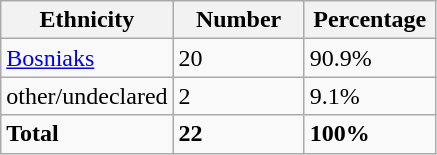<table class="wikitable">
<tr>
<th width="100px">Ethnicity</th>
<th width="80px">Number</th>
<th width="80px">Percentage</th>
</tr>
<tr>
<td><a href='#'>Bosniaks</a></td>
<td>20</td>
<td>90.9%</td>
</tr>
<tr>
<td>other/undeclared</td>
<td>2</td>
<td>9.1%</td>
</tr>
<tr>
<td><strong>Total</strong></td>
<td><strong>22</strong></td>
<td><strong>100%</strong></td>
</tr>
</table>
